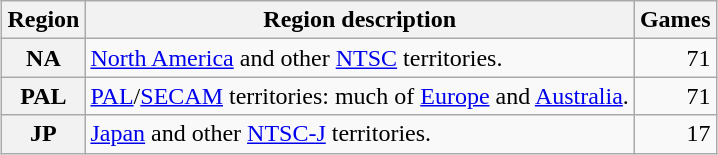<table class="wikitable plainrowheaders" style="margin:1em auto;">
<tr>
<th scope="col">Region</th>
<th scope="col">Region description</th>
<th scope="col">Games</th>
</tr>
<tr>
<th scope="row">NA</th>
<td><a href='#'>North America</a> and other <a href='#'>NTSC</a> territories.</td>
<td align="right">71</td>
</tr>
<tr>
<th scope="row">PAL</th>
<td><a href='#'>PAL</a>/<a href='#'>SECAM</a> territories: much of <a href='#'>Europe</a> and <a href='#'>Australia</a>.</td>
<td align="right">71</td>
</tr>
<tr>
<th scope="row">JP</th>
<td><a href='#'>Japan</a> and other <a href='#'>NTSC-J</a> territories.</td>
<td align="right">17</td>
</tr>
</table>
